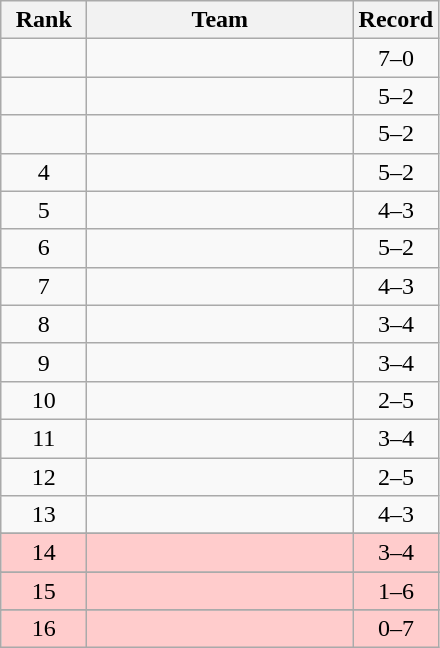<table class="wikitable" style="text-align: center">
<tr>
<th width=50>Rank</th>
<th width=170>Team</th>
<th width=50>Record</th>
</tr>
<tr>
<td></td>
<td align=left></td>
<td>7–0</td>
</tr>
<tr>
<td></td>
<td align=left></td>
<td>5–2</td>
</tr>
<tr>
<td></td>
<td align=left></td>
<td>5–2</td>
</tr>
<tr>
<td>4</td>
<td align=left></td>
<td>5–2</td>
</tr>
<tr>
<td>5</td>
<td align=left></td>
<td>4–3</td>
</tr>
<tr>
<td>6</td>
<td align=left></td>
<td>5–2</td>
</tr>
<tr>
<td>7</td>
<td align=left></td>
<td>4–3</td>
</tr>
<tr>
<td>8</td>
<td align=left></td>
<td>3–4</td>
</tr>
<tr>
<td>9</td>
<td align=left></td>
<td>3–4</td>
</tr>
<tr>
<td>10</td>
<td align=left></td>
<td>2–5</td>
</tr>
<tr>
<td>11</td>
<td align=left></td>
<td>3–4</td>
</tr>
<tr>
<td>12</td>
<td align=left></td>
<td>2–5</td>
</tr>
<tr>
<td>13</td>
<td align=left></td>
<td>4–3</td>
</tr>
<tr>
</tr>
<tr bgcolor=#ffcccc>
<td>14</td>
<td align=left></td>
<td>3–4</td>
</tr>
<tr>
</tr>
<tr bgcolor=#ffcccc>
<td>15</td>
<td align=left></td>
<td>1–6</td>
</tr>
<tr>
</tr>
<tr bgcolor=#ffcccc>
<td>16</td>
<td align=left></td>
<td>0–7</td>
</tr>
</table>
